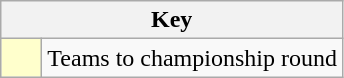<table class="wikitable" style="text-align: center;">
<tr>
<th colspan=2>Key</th>
</tr>
<tr>
<td style="background:#ffc; width:20px;"></td>
<td align=left>Teams to championship round</td>
</tr>
</table>
